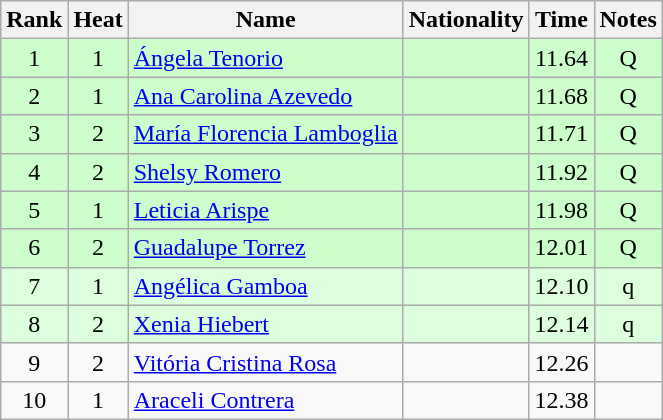<table class="wikitable sortable" style="text-align:center">
<tr>
<th>Rank</th>
<th>Heat</th>
<th>Name</th>
<th>Nationality</th>
<th>Time</th>
<th>Notes</th>
</tr>
<tr bgcolor=ccffcc>
<td>1</td>
<td>1</td>
<td align=left><a href='#'>Ángela Tenorio</a></td>
<td align=left></td>
<td>11.64</td>
<td>Q</td>
</tr>
<tr bgcolor=ccffcc>
<td>2</td>
<td>1</td>
<td align=left><a href='#'>Ana Carolina Azevedo</a></td>
<td align=left></td>
<td>11.68</td>
<td>Q</td>
</tr>
<tr bgcolor=ccffcc>
<td>3</td>
<td>2</td>
<td align=left><a href='#'>María Florencia Lamboglia</a></td>
<td align=left></td>
<td>11.71</td>
<td>Q</td>
</tr>
<tr bgcolor=ccffcc>
<td>4</td>
<td>2</td>
<td align=left><a href='#'>Shelsy Romero</a></td>
<td align=left></td>
<td>11.92</td>
<td>Q</td>
</tr>
<tr bgcolor=ccffcc>
<td>5</td>
<td>1</td>
<td align=left><a href='#'>Leticia Arispe</a></td>
<td align=left></td>
<td>11.98</td>
<td>Q</td>
</tr>
<tr bgcolor=ccffcc>
<td>6</td>
<td>2</td>
<td align=left><a href='#'>Guadalupe Torrez</a></td>
<td align=left></td>
<td>12.01</td>
<td>Q</td>
</tr>
<tr bgcolor=ddffdd>
<td>7</td>
<td>1</td>
<td align=left><a href='#'>Angélica Gamboa</a></td>
<td align=left></td>
<td>12.10</td>
<td>q</td>
</tr>
<tr bgcolor=ddffdd>
<td>8</td>
<td>2</td>
<td align=left><a href='#'>Xenia Hiebert</a></td>
<td align=left></td>
<td>12.14</td>
<td>q</td>
</tr>
<tr>
<td>9</td>
<td>2</td>
<td align=left><a href='#'>Vitória Cristina Rosa</a></td>
<td align=left></td>
<td>12.26</td>
<td></td>
</tr>
<tr>
<td>10</td>
<td>1</td>
<td align=left><a href='#'>Araceli Contrera</a></td>
<td align=left></td>
<td>12.38</td>
<td></td>
</tr>
</table>
